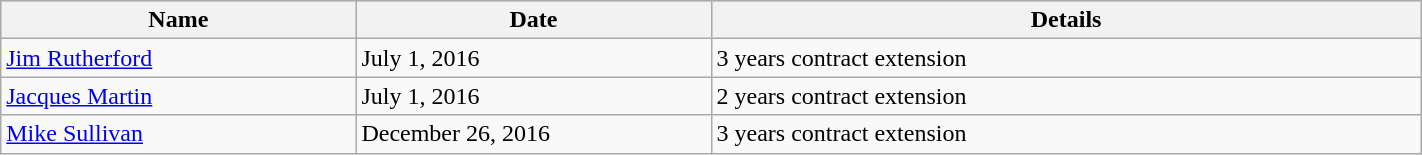<table class="wikitable" style="width:75%;">
<tr style="text-align:center; background:#ddd;">
<th style="width:25%;">Name</th>
<th style="width:25%;">Date</th>
<th style="width:50%;">Details</th>
</tr>
<tr>
<td><a href='#'>Jim Rutherford</a></td>
<td>July 1, 2016</td>
<td>3 years contract extension</td>
</tr>
<tr>
<td><a href='#'>Jacques Martin</a></td>
<td>July 1, 2016</td>
<td>2 years contract extension</td>
</tr>
<tr>
<td><a href='#'>Mike Sullivan</a></td>
<td>December 26, 2016</td>
<td>3 years contract extension</td>
</tr>
</table>
